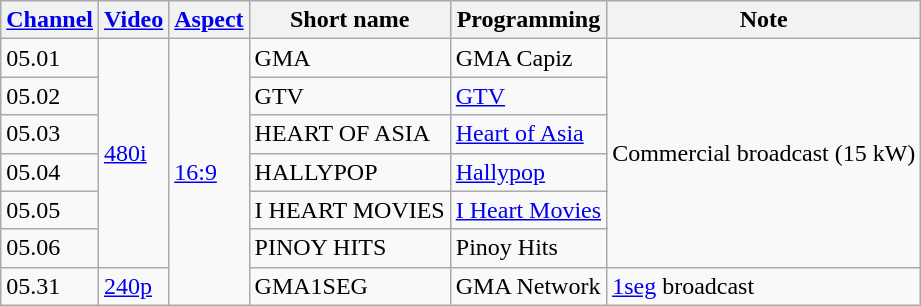<table class="wikitable">
<tr>
<th><a href='#'>Channel</a></th>
<th><a href='#'>Video</a></th>
<th><a href='#'>Aspect</a></th>
<th>Short name</th>
<th>Programming</th>
<th>Note</th>
</tr>
<tr>
<td>05.01</td>
<td rowspan="6"><a href='#'>480i</a></td>
<td rowspan="7"><a href='#'>16:9</a></td>
<td>GMA</td>
<td>GMA Capiz</td>
<td rowspan="6">Commercial broadcast (15 kW)</td>
</tr>
<tr>
<td>05.02</td>
<td>GTV</td>
<td><a href='#'>GTV</a></td>
</tr>
<tr>
<td>05.03</td>
<td>HEART OF ASIA</td>
<td><a href='#'>Heart of Asia</a></td>
</tr>
<tr>
<td>05.04</td>
<td>HALLYPOP</td>
<td><a href='#'>Hallypop</a></td>
</tr>
<tr>
<td>05.05</td>
<td>I HEART MOVIES</td>
<td><a href='#'>I Heart Movies</a></td>
</tr>
<tr>
<td>05.06</td>
<td>PINOY HITS</td>
<td>Pinoy Hits</td>
</tr>
<tr>
<td>05.31</td>
<td><a href='#'>240p</a></td>
<td>GMA1SEG</td>
<td>GMA Network</td>
<td><a href='#'>1seg</a> broadcast</td>
</tr>
</table>
